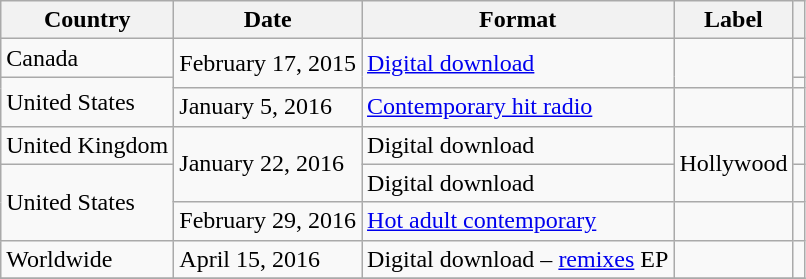<table class="wikitable">
<tr>
<th>Country</th>
<th>Date</th>
<th>Format</th>
<th>Label</th>
<th></th>
</tr>
<tr>
<td>Canada</td>
<td rowspan="2">February 17, 2015</td>
<td rowspan="2"><a href='#'>Digital download</a></td>
<td rowspan="2"></td>
<td></td>
</tr>
<tr>
<td rowspan="2">United States</td>
<td></td>
</tr>
<tr>
<td>January 5, 2016</td>
<td><a href='#'>Contemporary hit radio</a></td>
<td></td>
<td></td>
</tr>
<tr>
<td>United Kingdom</td>
<td rowspan="2">January 22, 2016</td>
<td>Digital download</td>
<td rowspan="2">Hollywood</td>
<td></td>
</tr>
<tr>
<td rowspan="2">United States</td>
<td>Digital download </td>
<td></td>
</tr>
<tr>
<td>February 29, 2016</td>
<td><a href='#'>Hot adult contemporary</a></td>
<td></td>
<td></td>
</tr>
<tr>
<td>Worldwide</td>
<td>April 15, 2016</td>
<td>Digital download – <a href='#'>remixes</a> EP</td>
<td></td>
<td></td>
</tr>
<tr>
</tr>
</table>
